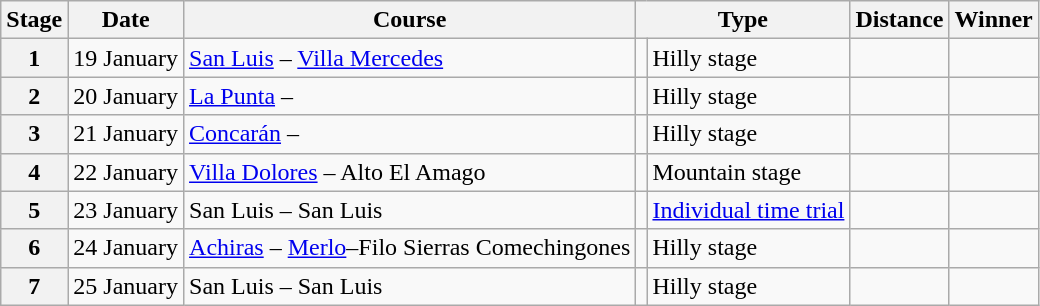<table class="wikitable">
<tr>
<th>Stage</th>
<th>Date</th>
<th>Course</th>
<th colspan="2">Type</th>
<th>Distance</th>
<th>Winner</th>
</tr>
<tr>
<th>1</th>
<td>19 January</td>
<td><a href='#'>San Luis</a> – <a href='#'>Villa Mercedes</a></td>
<td></td>
<td>Hilly stage</td>
<td></td>
<td></td>
</tr>
<tr>
<th>2</th>
<td>20 January</td>
<td><a href='#'>La Punta</a> – </td>
<td></td>
<td>Hilly stage</td>
<td></td>
<td></td>
</tr>
<tr>
<th>3</th>
<td>21 January</td>
<td><a href='#'>Concarán</a> – </td>
<td></td>
<td>Hilly stage</td>
<td></td>
<td></td>
</tr>
<tr>
<th>4</th>
<td>22 January</td>
<td><a href='#'>Villa Dolores</a> – Alto El Amago</td>
<td></td>
<td>Mountain stage</td>
<td></td>
<td></td>
</tr>
<tr>
<th>5</th>
<td>23 January</td>
<td>San Luis – San Luis</td>
<td></td>
<td><a href='#'>Individual time trial</a></td>
<td></td>
<td></td>
</tr>
<tr>
<th>6</th>
<td>24 January</td>
<td><a href='#'>Achiras</a> – <a href='#'>Merlo</a>–Filo Sierras Comechingones</td>
<td></td>
<td>Hilly stage</td>
<td></td>
<td></td>
</tr>
<tr>
<th>7</th>
<td>25 January</td>
<td>San Luis – San Luis</td>
<td></td>
<td>Hilly stage</td>
<td></td>
<td></td>
</tr>
</table>
